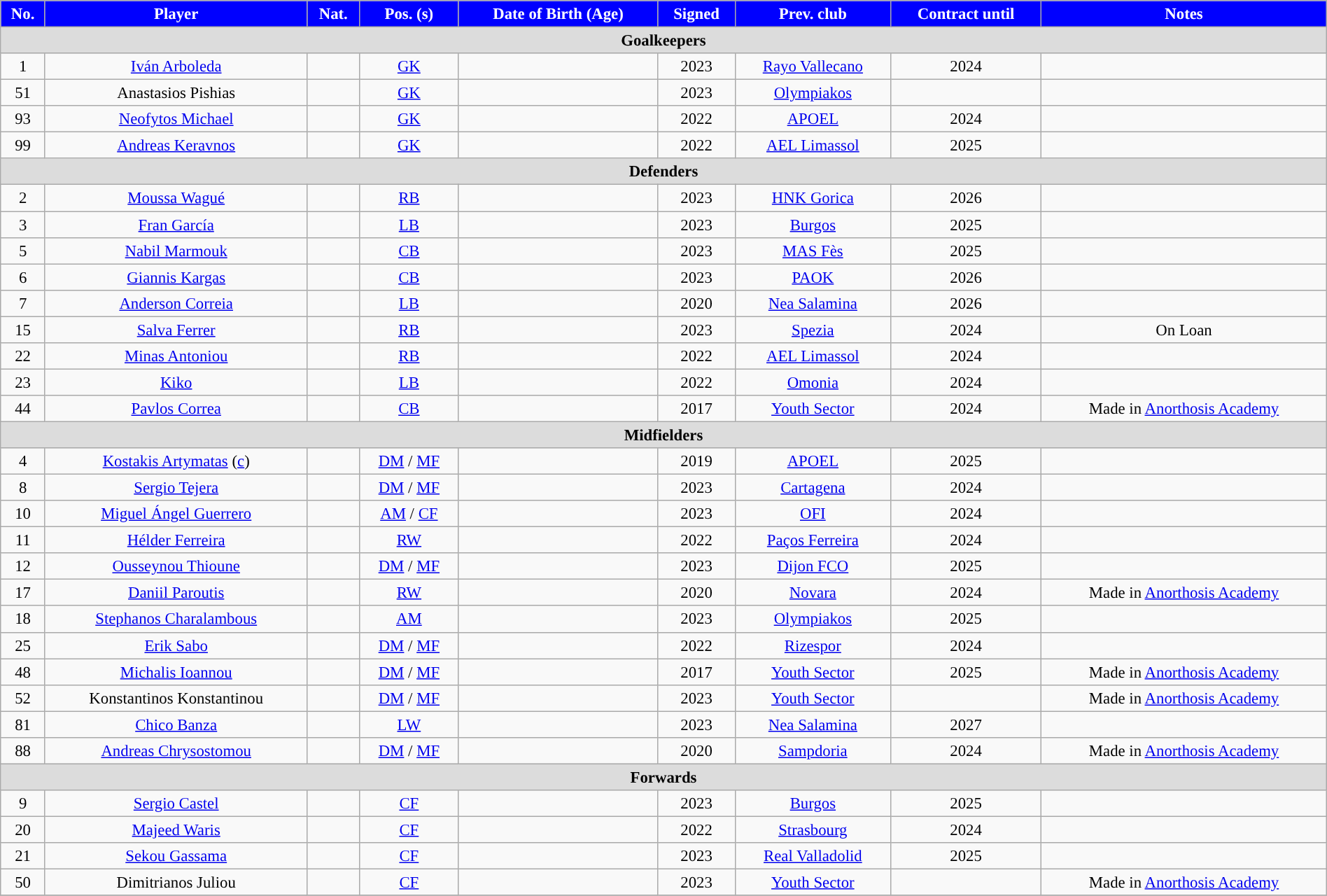<table class="wikitable" style="text-align:center; font-size:95%; width:100%;">
<tr>
<th style="background:#0000FF; color:#FFFFFF; ">No.</th>
<th style="background:#0000FF; color:#FFFFFF; ">Player</th>
<th style="background:#0000FF; color:#FFFFFF; ">Nat.</th>
<th style="background:#0000FF; color:#FFFFFF; ">Pos. (s)</th>
<th style="background:#0000FF; color:#FFFFFF; ">Date of Birth (Age)</th>
<th style="background:#0000FF; color:#FFFFFF; ">Signed</th>
<th style="background:#0000FF; color:#FFFFFF; ">Prev. club</th>
<th style="background:#0000FF; color:#FFFFFF; ">Contract until</th>
<th style="background:#0000FF; color:#FFFFFF; ">Notes</th>
</tr>
<tr>
<th colspan="9" style="background:#dcdcdc; tepxt-align:center;">Goalkeepers</th>
</tr>
<tr>
<td>1</td>
<td><a href='#'>Iván Arboleda</a></td>
<td></td>
<td><a href='#'>GK</a></td>
<td></td>
<td>2023</td>
<td> <a href='#'>Rayo Vallecano</a></td>
<td>2024</td>
<td></td>
</tr>
<tr>
<td>51</td>
<td>Anastasios Pishias</td>
<td></td>
<td><a href='#'>GK</a></td>
<td></td>
<td>2023</td>
<td> <a href='#'>Olympiakos</a></td>
<td></td>
<td></td>
</tr>
<tr>
<td>93</td>
<td><a href='#'>Neofytos Michael</a></td>
<td></td>
<td><a href='#'>GK</a></td>
<td></td>
<td>2022</td>
<td> <a href='#'>APOEL</a></td>
<td>2024</td>
<td></td>
</tr>
<tr>
<td>99</td>
<td><a href='#'>Andreas Keravnos</a></td>
<td></td>
<td><a href='#'>GK</a></td>
<td></td>
<td>2022</td>
<td> <a href='#'>AEL Limassol</a></td>
<td>2025</td>
<td></td>
</tr>
<tr>
<th colspan="9" style="background:#dcdcdc; tepxt-align:center;">Defenders</th>
</tr>
<tr>
<td>2</td>
<td><a href='#'>Moussa Wagué</a></td>
<td></td>
<td><a href='#'>RB</a></td>
<td></td>
<td>2023</td>
<td> <a href='#'>HNK Gorica</a></td>
<td>2026</td>
<td></td>
</tr>
<tr>
<td>3</td>
<td><a href='#'>Fran García</a></td>
<td></td>
<td><a href='#'>LB</a></td>
<td></td>
<td>2023</td>
<td> <a href='#'>Burgos</a></td>
<td>2025</td>
<td></td>
</tr>
<tr>
<td>5</td>
<td><a href='#'>Nabil Marmouk</a></td>
<td></td>
<td><a href='#'>CB</a></td>
<td></td>
<td>2023</td>
<td> <a href='#'>MAS Fès</a></td>
<td>2025</td>
<td></td>
</tr>
<tr>
<td>6</td>
<td><a href='#'>Giannis Kargas</a></td>
<td></td>
<td><a href='#'>CB</a></td>
<td></td>
<td>2023</td>
<td> <a href='#'>PAOK</a></td>
<td>2026</td>
<td></td>
</tr>
<tr>
<td>7</td>
<td><a href='#'>Anderson Correia</a></td>
<td></td>
<td><a href='#'>LB</a></td>
<td></td>
<td>2020</td>
<td> <a href='#'>Nea Salamina</a></td>
<td>2026</td>
<td></td>
</tr>
<tr>
<td>15</td>
<td><a href='#'>Salva Ferrer</a></td>
<td></td>
<td><a href='#'>RB</a></td>
<td></td>
<td>2023</td>
<td> <a href='#'>Spezia</a></td>
<td>2024</td>
<td>On Loan</td>
</tr>
<tr>
<td>22</td>
<td><a href='#'>Minas Antoniou</a></td>
<td></td>
<td><a href='#'>RB</a></td>
<td></td>
<td>2022</td>
<td> <a href='#'>AEL Limassol</a></td>
<td>2024</td>
<td></td>
</tr>
<tr>
<td>23</td>
<td><a href='#'>Kiko</a></td>
<td></td>
<td><a href='#'>LB</a></td>
<td></td>
<td>2022</td>
<td> <a href='#'>Omonia</a></td>
<td>2024</td>
<td></td>
</tr>
<tr>
<td>44</td>
<td><a href='#'>Pavlos Correa</a></td>
<td></td>
<td><a href='#'>CB</a></td>
<td></td>
<td>2017</td>
<td> <a href='#'>Youth Sector</a></td>
<td>2024</td>
<td>Made in <a href='#'>Anorthosis Academy</a></td>
</tr>
<tr>
<th colspan="9" style="background:#dcdcdc; tepxt-align:center;">Midfielders</th>
</tr>
<tr>
<td>4</td>
<td><a href='#'>Kostakis Artymatas</a> (<a href='#'>c</a>)</td>
<td></td>
<td><a href='#'>DM</a> / <a href='#'>MF</a></td>
<td></td>
<td>2019</td>
<td> <a href='#'>APOEL</a></td>
<td>2025</td>
<td></td>
</tr>
<tr>
<td>8</td>
<td><a href='#'>Sergio Tejera</a></td>
<td></td>
<td><a href='#'>DM</a> / <a href='#'>MF</a></td>
<td></td>
<td>2023</td>
<td> <a href='#'>Cartagena</a></td>
<td>2024</td>
<td></td>
</tr>
<tr>
<td>10</td>
<td><a href='#'>Miguel Ángel Guerrero</a></td>
<td></td>
<td><a href='#'>AM</a> / <a href='#'>CF</a></td>
<td></td>
<td>2023</td>
<td> <a href='#'>OFI</a></td>
<td>2024</td>
<td></td>
</tr>
<tr>
<td>11</td>
<td><a href='#'>Hélder Ferreira</a></td>
<td></td>
<td><a href='#'>RW</a></td>
<td></td>
<td>2022</td>
<td> <a href='#'>Paços Ferreira</a></td>
<td>2024</td>
<td></td>
</tr>
<tr>
<td>12</td>
<td><a href='#'>Ousseynou Thioune</a></td>
<td></td>
<td><a href='#'>DM</a> / <a href='#'>MF</a></td>
<td></td>
<td>2023</td>
<td> <a href='#'>Dijon FCO</a></td>
<td>2025</td>
<td></td>
</tr>
<tr>
<td>17</td>
<td><a href='#'>Daniil Paroutis</a></td>
<td></td>
<td><a href='#'>RW</a></td>
<td></td>
<td>2020</td>
<td> <a href='#'>Novara</a></td>
<td>2024</td>
<td>Made in <a href='#'>Anorthosis Academy</a></td>
</tr>
<tr>
<td>18</td>
<td><a href='#'>Stephanos Charalambous</a></td>
<td></td>
<td><a href='#'>AM</a></td>
<td></td>
<td>2023</td>
<td> <a href='#'>Olympiakos</a></td>
<td>2025</td>
<td></td>
</tr>
<tr>
<td>25</td>
<td><a href='#'>Erik Sabo</a></td>
<td></td>
<td><a href='#'>DM</a> / <a href='#'>MF</a></td>
<td></td>
<td>2022</td>
<td> <a href='#'>Rizespor</a></td>
<td>2024</td>
<td></td>
</tr>
<tr>
<td>48</td>
<td><a href='#'>Michalis Ioannou</a></td>
<td></td>
<td><a href='#'>DM</a> / <a href='#'>MF</a></td>
<td></td>
<td>2017</td>
<td> <a href='#'>Youth Sector</a></td>
<td>2025</td>
<td>Made in <a href='#'>Anorthosis Academy</a></td>
</tr>
<tr>
<td>52</td>
<td>Konstantinos Konstantinou</td>
<td></td>
<td><a href='#'>DM</a> / <a href='#'>MF</a></td>
<td></td>
<td>2023</td>
<td> <a href='#'>Youth Sector</a></td>
<td></td>
<td>Made in <a href='#'>Anorthosis Academy</a></td>
</tr>
<tr>
<td>81</td>
<td><a href='#'>Chico Banza</a></td>
<td></td>
<td><a href='#'>LW</a></td>
<td></td>
<td>2023</td>
<td> <a href='#'>Nea Salamina</a></td>
<td>2027</td>
<td></td>
</tr>
<tr>
<td>88</td>
<td><a href='#'>Andreas Chrysostomou</a></td>
<td></td>
<td><a href='#'>DM</a> / <a href='#'>MF</a></td>
<td></td>
<td>2020</td>
<td> <a href='#'>Sampdoria</a></td>
<td>2024</td>
<td>Made in <a href='#'>Anorthosis Academy</a></td>
</tr>
<tr>
<th colspan="9" style="background:#dcdcdc; tepxt-align:center;">Forwards</th>
</tr>
<tr>
<td>9</td>
<td><a href='#'>Sergio Castel</a></td>
<td></td>
<td><a href='#'>CF</a></td>
<td></td>
<td>2023</td>
<td> <a href='#'>Burgos</a></td>
<td>2025</td>
<td></td>
</tr>
<tr>
<td>20</td>
<td><a href='#'>Majeed Waris</a></td>
<td></td>
<td><a href='#'>CF</a></td>
<td></td>
<td>2022</td>
<td> <a href='#'>Strasbourg</a></td>
<td>2024</td>
<td></td>
</tr>
<tr>
<td>21</td>
<td><a href='#'>Sekou Gassama</a></td>
<td></td>
<td><a href='#'>CF</a></td>
<td></td>
<td>2023</td>
<td> <a href='#'>Real Valladolid</a></td>
<td>2025</td>
<td></td>
</tr>
<tr>
<td>50</td>
<td>Dimitrianos Juliou</td>
<td></td>
<td><a href='#'>CF</a></td>
<td></td>
<td>2023</td>
<td> <a href='#'>Youth Sector</a></td>
<td></td>
<td>Made in <a href='#'>Anorthosis Academy</a></td>
</tr>
<tr>
</tr>
</table>
